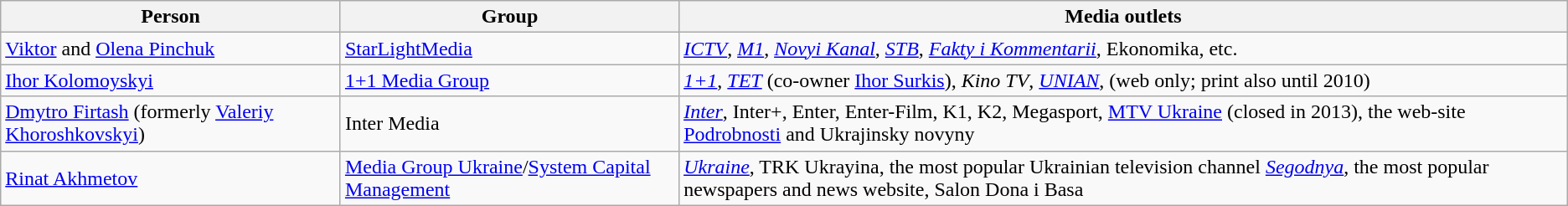<table class="wikitable">
<tr>
<th>Person</th>
<th>Group</th>
<th>Media outlets</th>
</tr>
<tr>
<td><a href='#'>Viktor</a> and <a href='#'>Olena Pinchuk</a></td>
<td><a href='#'>StarLightMedia</a></td>
<td><em><a href='#'>ICTV</a></em>, <em><a href='#'>M1</a></em>, <em><a href='#'>Novyi Kanal</a></em>, <em><a href='#'>STB</a></em>, <em><a href='#'>Fakty i Kommentarii</a></em>, Ekonomika, etc.</td>
</tr>
<tr>
<td><a href='#'>Ihor Kolomoyskyi</a></td>
<td><a href='#'>1+1 Media Group</a></td>
<td><em><a href='#'>1+1</a></em>, <em><a href='#'>TET</a></em> (co-owner <a href='#'>Ihor Surkis</a>), <em>Kino TV</em>, <em><a href='#'>UNIAN</a></em>,  (web only; print also until 2010)</td>
</tr>
<tr>
<td><a href='#'>Dmytro Firtash</a> (formerly <a href='#'>Valeriy Khoroshkovskyi</a>)</td>
<td>Inter Media</td>
<td><em><a href='#'>Inter</a></em>,  Inter+, Enter, Enter-Film,  K1,  K2,  Megasport,  <a href='#'>MTV Ukraine</a> (closed in 2013), the  web-site  <a href='#'>Podrobnosti</a> and Ukrajinsky novyny</td>
</tr>
<tr>
<td><a href='#'>Rinat Akhmetov</a></td>
<td><a href='#'>Media Group Ukraine</a>/<a href='#'>System Capital Management</a></td>
<td><em><a href='#'>Ukraine</a></em>, TRK Ukrayina, the most popular Ukrainian television channel <em><a href='#'>Segodnya</a></em>, the most popular newspapers and news website, Salon Dona i Basa</td>
</tr>
</table>
